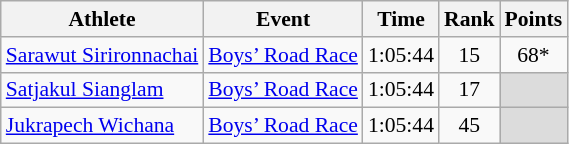<table class="wikitable" border="1" style="font-size:90%">
<tr>
<th>Athlete</th>
<th>Event</th>
<th>Time</th>
<th>Rank</th>
<th>Points</th>
</tr>
<tr>
<td><a href='#'>Sarawut Sirironnachai</a></td>
<td><a href='#'>Boys’ Road Race</a></td>
<td align=center>1:05:44</td>
<td align=center>15</td>
<td align=center>68*</td>
</tr>
<tr>
<td><a href='#'>Satjakul Sianglam</a></td>
<td><a href='#'>Boys’ Road Race</a></td>
<td align=center>1:05:44</td>
<td align=center>17</td>
<td bgcolor=#DCDCDC></td>
</tr>
<tr>
<td><a href='#'>Jukrapech Wichana</a></td>
<td><a href='#'>Boys’ Road Race</a></td>
<td align=center>1:05:44</td>
<td align=center>45</td>
<td bgcolor=#DCDCDC></td>
</tr>
</table>
